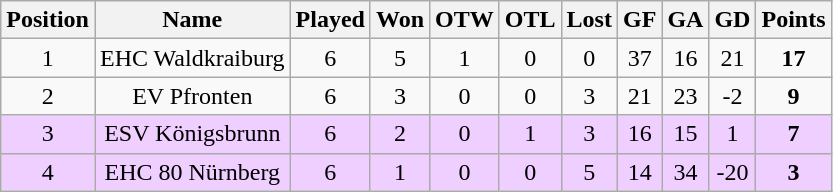<table class="wikitable">
<tr align="center">
<th>Position</th>
<th>Name</th>
<th>Played</th>
<th>Won</th>
<th>OTW</th>
<th>OTL</th>
<th>Lost</th>
<th>GF</th>
<th>GA</th>
<th>GD</th>
<th>Points</th>
</tr>
<tr align="center">
<td>1</td>
<td>EHC Waldkraiburg</td>
<td>6</td>
<td>5</td>
<td>1</td>
<td>0</td>
<td>0</td>
<td>37</td>
<td>16</td>
<td>21</td>
<td><strong>17</strong></td>
</tr>
<tr align="center">
<td>2</td>
<td>EV Pfronten</td>
<td>6</td>
<td>3</td>
<td>0</td>
<td>0</td>
<td>3</td>
<td>21</td>
<td>23</td>
<td>-2</td>
<td><strong>9</strong></td>
</tr>
<tr align="center" bgcolor="#efcfff">
<td>3</td>
<td>ESV Königsbrunn</td>
<td>6</td>
<td>2</td>
<td>0</td>
<td>1</td>
<td>3</td>
<td>16</td>
<td>15</td>
<td>1</td>
<td><strong>7</strong></td>
</tr>
<tr align="center" bgcolor="#efcfff">
<td>4</td>
<td>EHC 80 Nürnberg</td>
<td>6</td>
<td>1</td>
<td>0</td>
<td>0</td>
<td>5</td>
<td>14</td>
<td>34</td>
<td>-20</td>
<td><strong>3</strong></td>
</tr>
</table>
